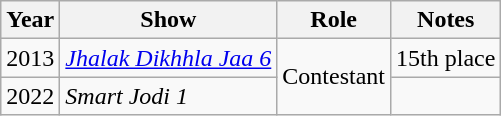<table class="wikitable">
<tr>
<th>Year</th>
<th>Show</th>
<th>Role</th>
<th>Notes</th>
</tr>
<tr>
<td>2013</td>
<td><em><a href='#'>Jhalak Dikhhla Jaa 6</a></em></td>
<td rowspan="2">Contestant</td>
<td>15th place</td>
</tr>
<tr>
<td>2022</td>
<td><em>Smart Jodi 1</em></td>
<td></td>
</tr>
</table>
